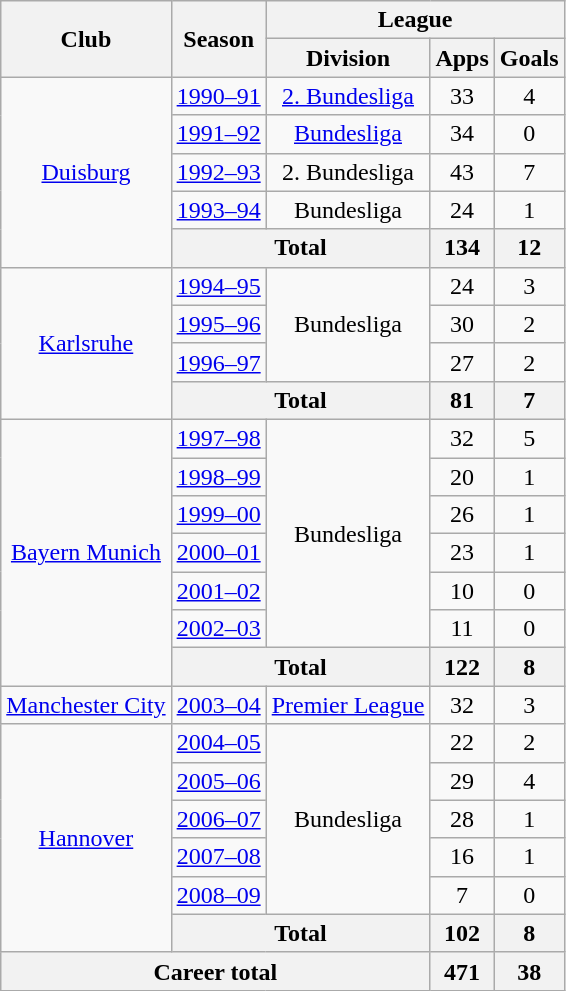<table class="wikitable" style="text-align:center">
<tr>
<th rowspan="2">Club</th>
<th rowspan="2">Season</th>
<th colspan="3">League</th>
</tr>
<tr>
<th>Division</th>
<th>Apps</th>
<th>Goals</th>
</tr>
<tr>
<td rowspan="5"><a href='#'>Duisburg</a></td>
<td><a href='#'>1990–91</a></td>
<td><a href='#'>2. Bundesliga</a></td>
<td>33</td>
<td>4</td>
</tr>
<tr>
<td><a href='#'>1991–92</a></td>
<td><a href='#'>Bundesliga</a></td>
<td>34</td>
<td>0</td>
</tr>
<tr>
<td><a href='#'>1992–93</a></td>
<td>2. Bundesliga</td>
<td>43</td>
<td>7</td>
</tr>
<tr>
<td><a href='#'>1993–94</a></td>
<td>Bundesliga</td>
<td>24</td>
<td>1</td>
</tr>
<tr>
<th colspan="2">Total</th>
<th>134</th>
<th>12</th>
</tr>
<tr>
<td rowspan="4"><a href='#'>Karlsruhe</a></td>
<td><a href='#'>1994–95</a></td>
<td rowspan="3">Bundesliga</td>
<td>24</td>
<td>3</td>
</tr>
<tr>
<td><a href='#'>1995–96</a></td>
<td>30</td>
<td>2</td>
</tr>
<tr>
<td><a href='#'>1996–97</a></td>
<td>27</td>
<td>2</td>
</tr>
<tr>
<th colspan="2">Total</th>
<th>81</th>
<th>7</th>
</tr>
<tr>
<td rowspan="7"><a href='#'>Bayern Munich</a></td>
<td><a href='#'>1997–98</a></td>
<td rowspan="6">Bundesliga</td>
<td>32</td>
<td>5</td>
</tr>
<tr>
<td><a href='#'>1998–99</a></td>
<td>20</td>
<td>1</td>
</tr>
<tr>
<td><a href='#'>1999–00</a></td>
<td>26</td>
<td>1</td>
</tr>
<tr>
<td><a href='#'>2000–01</a></td>
<td>23</td>
<td>1</td>
</tr>
<tr>
<td><a href='#'>2001–02</a></td>
<td>10</td>
<td>0</td>
</tr>
<tr>
<td><a href='#'>2002–03</a></td>
<td>11</td>
<td>0</td>
</tr>
<tr>
<th colspan="2">Total</th>
<th>122</th>
<th>8</th>
</tr>
<tr>
<td><a href='#'>Manchester City</a></td>
<td><a href='#'>2003–04</a></td>
<td><a href='#'>Premier League</a></td>
<td>32</td>
<td>3</td>
</tr>
<tr>
<td rowspan="6"><a href='#'>Hannover</a></td>
<td><a href='#'>2004–05</a></td>
<td rowspan="5">Bundesliga</td>
<td>22</td>
<td>2</td>
</tr>
<tr>
<td><a href='#'>2005–06</a></td>
<td>29</td>
<td>4</td>
</tr>
<tr>
<td><a href='#'>2006–07</a></td>
<td>28</td>
<td>1</td>
</tr>
<tr>
<td><a href='#'>2007–08</a></td>
<td>16</td>
<td>1</td>
</tr>
<tr>
<td><a href='#'>2008–09</a></td>
<td>7</td>
<td>0</td>
</tr>
<tr>
<th colspan="2">Total</th>
<th>102</th>
<th>8</th>
</tr>
<tr>
<th colspan="3">Career total</th>
<th>471</th>
<th>38</th>
</tr>
</table>
